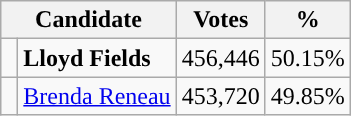<table class="wikitable">
<tr>
<th colspan="2" rowspan="1" align="center" valign="top"><strong>Candidate</strong></th>
<th valign="top"><strong>Votes</strong></th>
<th valign="top"><strong>%</strong></th>
</tr>
<tr>
<td style="background-color:"> </td>
<td><strong>Lloyd Fields</strong></td>
<td>456,446</td>
<td>50.15%</td>
</tr>
<tr>
<td style="background-color:"> </td>
<td><a href='#'>Brenda Reneau</a></td>
<td>453,720</td>
<td>49.85%</td>
</tr>
</table>
